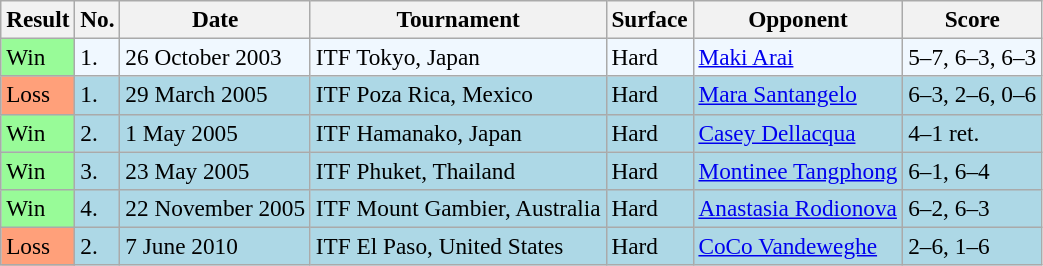<table class="sortable wikitable" style=font-size:97%>
<tr>
<th>Result</th>
<th>No.</th>
<th>Date</th>
<th>Tournament</th>
<th>Surface</th>
<th>Opponent</th>
<th class="unsortable">Score</th>
</tr>
<tr style="background:#f0f8ff;">
<td style="background:#98fb98;">Win</td>
<td>1.</td>
<td>26 October 2003</td>
<td>ITF Tokyo, Japan</td>
<td>Hard</td>
<td> <a href='#'>Maki Arai</a></td>
<td>5–7, 6–3, 6–3</td>
</tr>
<tr style="background:lightblue;">
<td style="background:#ffa07a;">Loss</td>
<td>1.</td>
<td>29 March 2005</td>
<td>ITF Poza Rica, Mexico</td>
<td>Hard</td>
<td> <a href='#'>Mara Santangelo</a></td>
<td>6–3, 2–6, 0–6</td>
</tr>
<tr style="background:lightblue;">
<td style="background:#98fb98;">Win</td>
<td>2.</td>
<td>1 May 2005</td>
<td>ITF Hamanako, Japan</td>
<td>Hard</td>
<td> <a href='#'>Casey Dellacqua</a></td>
<td>4–1 ret.</td>
</tr>
<tr style="background:lightblue;">
<td style="background:#98fb98;">Win</td>
<td>3.</td>
<td>23 May 2005</td>
<td>ITF Phuket, Thailand</td>
<td>Hard</td>
<td> <a href='#'>Montinee Tangphong</a></td>
<td>6–1, 6–4</td>
</tr>
<tr style="background:lightblue;">
<td style="background:#98fb98;">Win</td>
<td>4.</td>
<td>22 November 2005</td>
<td>ITF Mount Gambier, Australia</td>
<td>Hard</td>
<td> <a href='#'>Anastasia Rodionova</a></td>
<td>6–2, 6–3</td>
</tr>
<tr style="background:lightblue;">
<td style="background:#ffa07a;">Loss</td>
<td>2.</td>
<td>7 June 2010</td>
<td>ITF El Paso, United States</td>
<td>Hard</td>
<td> <a href='#'>CoCo Vandeweghe</a></td>
<td>2–6, 1–6</td>
</tr>
</table>
